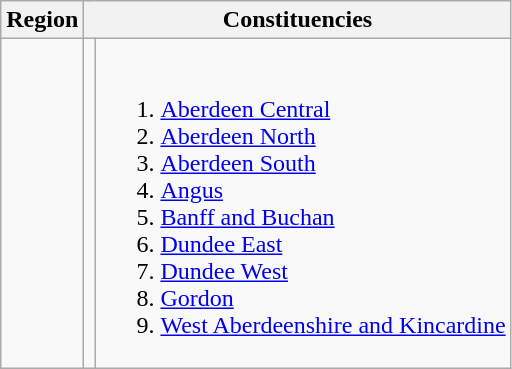<table class="wikitable">
<tr>
<th>Region</th>
<th colspan=2>Constituencies</th>
</tr>
<tr>
<td></td>
<td></td>
<td><br><ol><li><a href='#'>Aberdeen Central</a></li><li><a href='#'>Aberdeen North</a></li><li><a href='#'>Aberdeen South</a></li><li><a href='#'>Angus</a></li><li><a href='#'>Banff and Buchan</a></li><li><a href='#'>Dundee East</a></li><li><a href='#'>Dundee West</a></li><li><a href='#'>Gordon</a></li><li><a href='#'>West Aberdeenshire and Kincardine</a></li></ol></td>
</tr>
</table>
